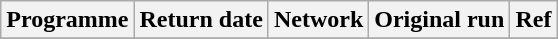<table class="wikitable plainrowheaders sortable">
<tr>
<th scope="col">Programme</th>
<th scope="col">Return date</th>
<th scope="col">Network</th>
<th scope="col">Original run</th>
<th scope="col" class="unsortable">Ref</th>
</tr>
<tr>
</tr>
</table>
